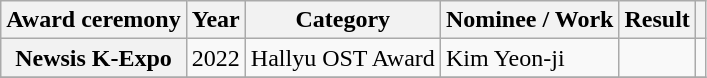<table class="wikitable plainrowheaders sortable">
<tr>
<th scope="col">Award ceremony</th>
<th scope="col">Year</th>
<th scope="col">Category</th>
<th scope="col">Nominee / Work</th>
<th scope="col">Result</th>
<th scope="col" class="unsortable"></th>
</tr>
<tr>
<th scope="row">Newsis K-Expo</th>
<td>2022</td>
<td>Hallyu OST Award</td>
<td>Kim Yeon-ji</td>
<td></td>
<td style="text-align:center"></td>
</tr>
<tr>
</tr>
</table>
